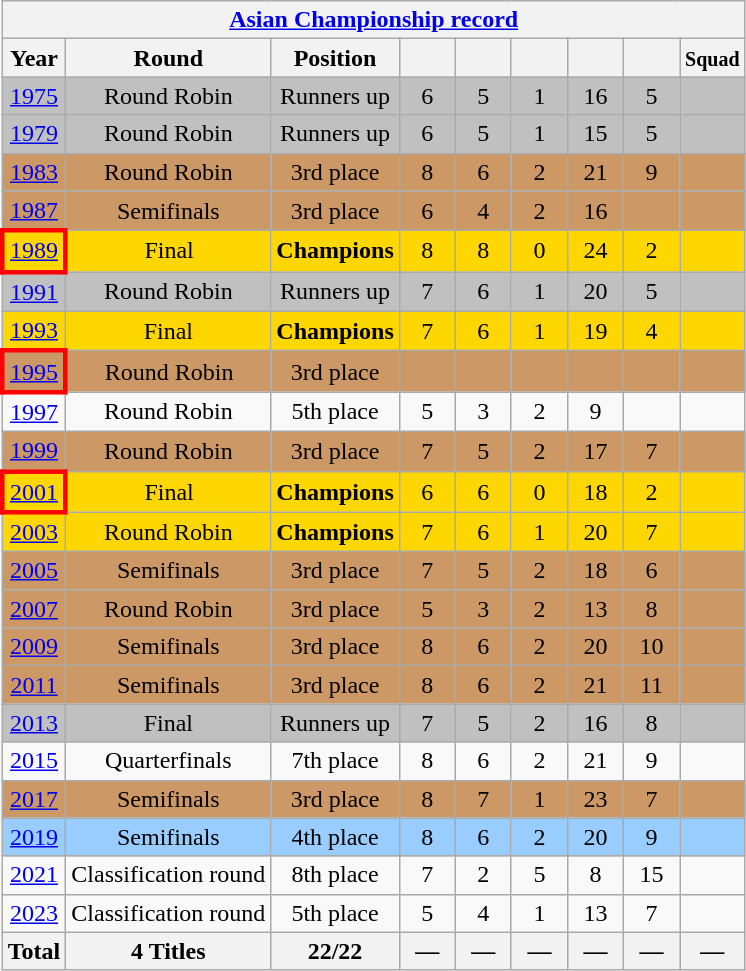<table class="wikitable" style="text-align: center;">
<tr>
<th colspan=9><a href='#'>Asian Championship record</a></th>
</tr>
<tr>
<th>Year</th>
<th>Round</th>
<th>Position</th>
<th width=30></th>
<th width=30></th>
<th width=30></th>
<th width=30></th>
<th width=30></th>
<th><small>Squad</small></th>
</tr>
<tr bgcolor=silver>
<td> <a href='#'>1975</a></td>
<td>Round Robin</td>
<td> Runners up</td>
<td>6</td>
<td>5</td>
<td>1</td>
<td>16</td>
<td>5</td>
<td></td>
</tr>
<tr bgcolor=silver>
<td> <a href='#'>1979</a></td>
<td>Round Robin</td>
<td> Runners up</td>
<td>6</td>
<td>5</td>
<td>1</td>
<td>15</td>
<td>5</td>
<td></td>
</tr>
<tr bgcolor=#cc9966>
<td> <a href='#'>1983</a></td>
<td>Round Robin</td>
<td> 3rd place</td>
<td>8</td>
<td>6</td>
<td>2</td>
<td>21</td>
<td>9</td>
<td></td>
</tr>
<tr bgcolor=#cc9966>
<td> <a href='#'>1987</a></td>
<td>Semifinals</td>
<td> 3rd place</td>
<td>6</td>
<td>4</td>
<td>2</td>
<td>16</td>
<td></td>
<td></td>
</tr>
<tr bgcolor=gold>
<td style="border:3px solid red"> <a href='#'>1989</a></td>
<td>Final</td>
<td> <strong>Champions</strong></td>
<td>8</td>
<td>8</td>
<td>0</td>
<td>24</td>
<td>2</td>
<td></td>
</tr>
<tr bgcolor=silver>
<td> <a href='#'>1991</a></td>
<td>Round Robin</td>
<td> Runners up</td>
<td>7</td>
<td>6</td>
<td>1</td>
<td>20</td>
<td>5</td>
<td></td>
</tr>
<tr bgcolor=gold>
<td> <a href='#'>1993</a></td>
<td>Final</td>
<td> <strong>Champions</strong></td>
<td>7</td>
<td>6</td>
<td>1</td>
<td>19</td>
<td>4</td>
<td></td>
</tr>
<tr bgcolor=#cc9966>
<td style="border:3px solid red"> <a href='#'>1995</a></td>
<td>Round Robin</td>
<td> 3rd place</td>
<td></td>
<td></td>
<td></td>
<td></td>
<td></td>
<td></td>
</tr>
<tr>
<td> <a href='#'>1997</a></td>
<td>Round Robin</td>
<td>5th place</td>
<td>5</td>
<td>3</td>
<td>2</td>
<td>9</td>
<td></td>
<td></td>
</tr>
<tr bgcolor=#cc9966>
<td> <a href='#'>1999</a></td>
<td>Round Robin</td>
<td> 3rd place</td>
<td>7</td>
<td>5</td>
<td>2</td>
<td>17</td>
<td>7</td>
<td></td>
</tr>
<tr bgcolor=gold>
<td style="border:3px solid red"> <a href='#'>2001</a></td>
<td>Final</td>
<td> <strong>Champions</strong></td>
<td>6</td>
<td>6</td>
<td>0</td>
<td>18</td>
<td>2</td>
<td></td>
</tr>
<tr bgcolor=gold>
<td> <a href='#'>2003</a></td>
<td>Round Robin</td>
<td> <strong>Champions</strong></td>
<td>7</td>
<td>6</td>
<td>1</td>
<td>20</td>
<td>7</td>
<td></td>
</tr>
<tr bgcolor=#cc9966>
<td> <a href='#'>2005</a></td>
<td>Semifinals</td>
<td> 3rd place</td>
<td>7</td>
<td>5</td>
<td>2</td>
<td>18</td>
<td>6</td>
<td></td>
</tr>
<tr bgcolor=#cc9966>
<td> <a href='#'>2007</a></td>
<td>Round Robin</td>
<td> 3rd place</td>
<td>5</td>
<td>3</td>
<td>2</td>
<td>13</td>
<td>8</td>
<td></td>
</tr>
<tr bgcolor=#cc9966>
<td> <a href='#'>2009</a></td>
<td>Semifinals</td>
<td> 3rd place</td>
<td>8</td>
<td>6</td>
<td>2</td>
<td>20</td>
<td>10</td>
<td></td>
</tr>
<tr bgcolor=#cc9966>
<td> <a href='#'>2011</a></td>
<td>Semifinals</td>
<td> 3rd place</td>
<td>8</td>
<td>6</td>
<td>2</td>
<td>21</td>
<td>11</td>
<td></td>
</tr>
<tr bgcolor=silver>
<td> <a href='#'>2013</a></td>
<td>Final</td>
<td> Runners up</td>
<td>7</td>
<td>5</td>
<td>2</td>
<td>16</td>
<td>8</td>
<td></td>
</tr>
<tr>
<td> <a href='#'>2015</a></td>
<td>Quarterfinals</td>
<td>7th place</td>
<td>8</td>
<td>6</td>
<td>2</td>
<td>21</td>
<td>9</td>
<td></td>
</tr>
<tr bgcolor=#cc9966>
<td> <a href='#'>2017</a></td>
<td>Semifinals</td>
<td> 3rd place</td>
<td>8</td>
<td>7</td>
<td>1</td>
<td>23</td>
<td>7</td>
<td></td>
</tr>
<tr bgcolor=#9acdff>
<td> <a href='#'>2019</a></td>
<td>Semifinals</td>
<td>4th place</td>
<td>8</td>
<td>6</td>
<td>2</td>
<td>20</td>
<td>9</td>
<td></td>
</tr>
<tr>
<td> <a href='#'>2021</a></td>
<td>Classification round</td>
<td>8th place</td>
<td>7</td>
<td>2</td>
<td>5</td>
<td>8</td>
<td>15</td>
<td></td>
</tr>
<tr>
<td> <a href='#'>2023</a></td>
<td>Classification round</td>
<td>5th place</td>
<td>5</td>
<td>4</td>
<td>1</td>
<td>13</td>
<td>7</td>
<td></td>
</tr>
<tr>
<th>Total</th>
<th>4 Titles</th>
<th>22/22</th>
<th>—</th>
<th>—</th>
<th>—</th>
<th>—</th>
<th>—</th>
<th>—</th>
</tr>
</table>
